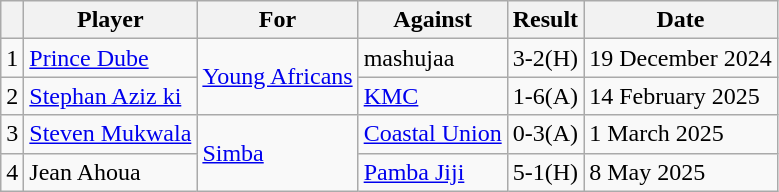<table class="wikitable sortable">
<tr>
<th></th>
<th>Player</th>
<th>For</th>
<th>Against</th>
<th align=center>Result</th>
<th>Date</th>
</tr>
<tr>
<td>1</td>
<td><a href='#'>Prince Dube</a></td>
<td rowspan="2"><a href='#'>Young Africans</a></td>
<td>mashujaa</td>
<td>3-2(H)</td>
<td>19 December 2024</td>
</tr>
<tr>
<td>2</td>
<td><a href='#'>Stephan Aziz ki</a></td>
<td><a href='#'>KMC</a></td>
<td align="center">1-6(A)</td>
<td>14 February 2025</td>
</tr>
<tr>
<td>3</td>
<td><a href='#'>Steven Mukwala</a></td>
<td rowspan="2"><a href='#'>Simba</a></td>
<td><a href='#'>Coastal Union</a></td>
<td>0-3(A)</td>
<td>1 March 2025</td>
</tr>
<tr>
<td>4</td>
<td> Jean Ahoua</td>
<td><a href='#'>Pamba Jiji</a></td>
<td>5-1(H)</td>
<td>8 May 2025</td>
</tr>
</table>
